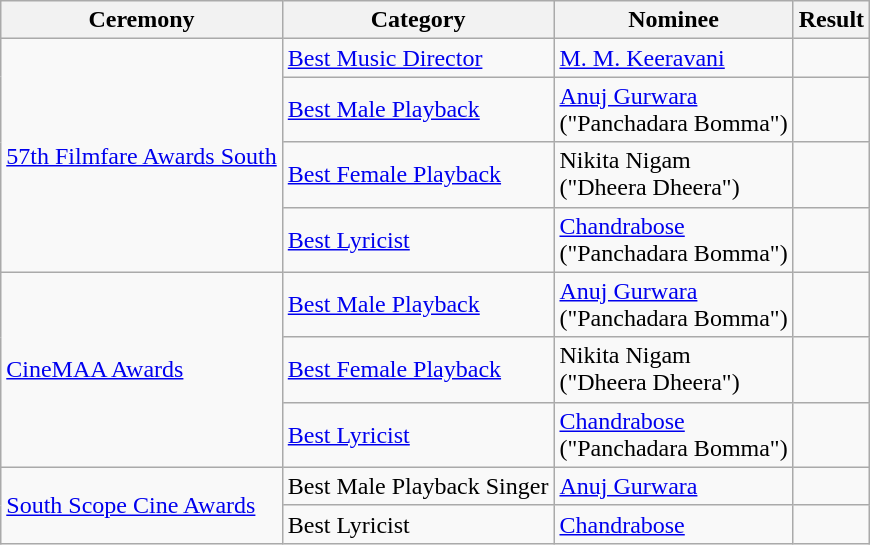<table class="wikitable">
<tr>
<th>Ceremony</th>
<th>Category</th>
<th>Nominee</th>
<th>Result</th>
</tr>
<tr>
<td rowspan=4><a href='#'>57th Filmfare Awards South</a></td>
<td><a href='#'>Best Music Director</a></td>
<td><a href='#'>M. M. Keeravani</a></td>
<td></td>
</tr>
<tr>
<td><a href='#'>Best Male Playback</a></td>
<td><a href='#'>Anuj Gurwara</a><br>("Panchadara Bomma")</td>
<td></td>
</tr>
<tr>
<td><a href='#'>Best Female Playback</a></td>
<td>Nikita Nigam<br>("Dheera Dheera")</td>
<td></td>
</tr>
<tr>
<td><a href='#'>Best Lyricist</a></td>
<td><a href='#'>Chandrabose</a><br>("Panchadara Bomma")</td>
<td></td>
</tr>
<tr>
<td rowspan=3><a href='#'>CineMAA Awards</a></td>
<td><a href='#'>Best Male Playback</a></td>
<td><a href='#'>Anuj Gurwara</a><br>("Panchadara Bomma")</td>
<td></td>
</tr>
<tr>
<td><a href='#'>Best Female Playback</a></td>
<td>Nikita Nigam<br>("Dheera Dheera")</td>
<td></td>
</tr>
<tr>
<td><a href='#'>Best Lyricist</a></td>
<td><a href='#'>Chandrabose</a><br>("Panchadara Bomma")</td>
<td></td>
</tr>
<tr>
<td rowspan=2><a href='#'>South Scope Cine Awards</a></td>
<td>Best Male Playback Singer</td>
<td><a href='#'>Anuj Gurwara</a></td>
<td></td>
</tr>
<tr>
<td>Best Lyricist</td>
<td><a href='#'>Chandrabose</a></td>
<td></td>
</tr>
</table>
